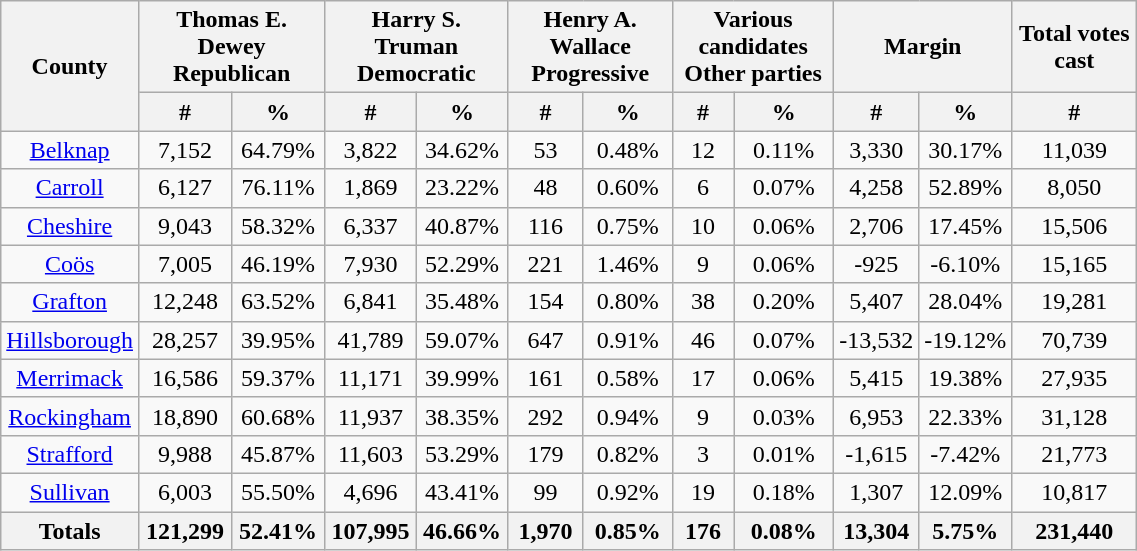<table width="60%"  class="wikitable sortable" style="text-align:center">
<tr>
<th style="text-align:center;" rowspan="2">County</th>
<th style="text-align:center;" colspan="2">Thomas E. Dewey<br>Republican</th>
<th style="text-align:center;" colspan="2">Harry S. Truman<br>Democratic</th>
<th style="text-align:center;" colspan="2">Henry A. Wallace<br>Progressive</th>
<th style="text-align:center;" colspan="2">Various candidates<br>Other parties</th>
<th style="text-align:center;" colspan="2">Margin</th>
<th style="text-align:center;" colspan="1">Total votes cast</th>
</tr>
<tr>
<th style="text-align:center;" data-sort-type="number">#</th>
<th style="text-align:center;" data-sort-type="number">%</th>
<th style="text-align:center;" data-sort-type="number">#</th>
<th style="text-align:center;" data-sort-type="number">%</th>
<th style="text-align:center;" data-sort-type="number">#</th>
<th style="text-align:center;" data-sort-type="number">%</th>
<th style="text-align:center;" data-sort-type="number">#</th>
<th style="text-align:center;" data-sort-type="number">%</th>
<th style="text-align:center;" data-sort-type="number">#</th>
<th style="text-align:center;" data-sort-type="number">%</th>
<th style="text-align:center;" data-sort-type="number">#</th>
</tr>
<tr style="text-align:center;">
<td><a href='#'>Belknap</a></td>
<td>7,152</td>
<td>64.79%</td>
<td>3,822</td>
<td>34.62%</td>
<td>53</td>
<td>0.48%</td>
<td>12</td>
<td>0.11%</td>
<td>3,330</td>
<td>30.17%</td>
<td>11,039</td>
</tr>
<tr style="text-align:center;">
<td><a href='#'>Carroll</a></td>
<td>6,127</td>
<td>76.11%</td>
<td>1,869</td>
<td>23.22%</td>
<td>48</td>
<td>0.60%</td>
<td>6</td>
<td>0.07%</td>
<td>4,258</td>
<td>52.89%</td>
<td>8,050</td>
</tr>
<tr style="text-align:center;">
<td><a href='#'>Cheshire</a></td>
<td>9,043</td>
<td>58.32%</td>
<td>6,337</td>
<td>40.87%</td>
<td>116</td>
<td>0.75%</td>
<td>10</td>
<td>0.06%</td>
<td>2,706</td>
<td>17.45%</td>
<td>15,506</td>
</tr>
<tr style="text-align:center;">
<td><a href='#'>Coös</a></td>
<td>7,005</td>
<td>46.19%</td>
<td>7,930</td>
<td>52.29%</td>
<td>221</td>
<td>1.46%</td>
<td>9</td>
<td>0.06%</td>
<td>-925</td>
<td>-6.10%</td>
<td>15,165</td>
</tr>
<tr style="text-align:center;">
<td><a href='#'>Grafton</a></td>
<td>12,248</td>
<td>63.52%</td>
<td>6,841</td>
<td>35.48%</td>
<td>154</td>
<td>0.80%</td>
<td>38</td>
<td>0.20%</td>
<td>5,407</td>
<td>28.04%</td>
<td>19,281</td>
</tr>
<tr style="text-align:center;">
<td><a href='#'>Hillsborough</a></td>
<td>28,257</td>
<td>39.95%</td>
<td>41,789</td>
<td>59.07%</td>
<td>647</td>
<td>0.91%</td>
<td>46</td>
<td>0.07%</td>
<td>-13,532</td>
<td>-19.12%</td>
<td>70,739</td>
</tr>
<tr style="text-align:center;">
<td><a href='#'>Merrimack</a></td>
<td>16,586</td>
<td>59.37%</td>
<td>11,171</td>
<td>39.99%</td>
<td>161</td>
<td>0.58%</td>
<td>17</td>
<td>0.06%</td>
<td>5,415</td>
<td>19.38%</td>
<td>27,935</td>
</tr>
<tr style="text-align:center;">
<td><a href='#'>Rockingham</a></td>
<td>18,890</td>
<td>60.68%</td>
<td>11,937</td>
<td>38.35%</td>
<td>292</td>
<td>0.94%</td>
<td>9</td>
<td>0.03%</td>
<td>6,953</td>
<td>22.33%</td>
<td>31,128</td>
</tr>
<tr style="text-align:center;">
<td><a href='#'>Strafford</a></td>
<td>9,988</td>
<td>45.87%</td>
<td>11,603</td>
<td>53.29%</td>
<td>179</td>
<td>0.82%</td>
<td>3</td>
<td>0.01%</td>
<td>-1,615</td>
<td>-7.42%</td>
<td>21,773</td>
</tr>
<tr style="text-align:center;">
<td><a href='#'>Sullivan</a></td>
<td>6,003</td>
<td>55.50%</td>
<td>4,696</td>
<td>43.41%</td>
<td>99</td>
<td>0.92%</td>
<td>19</td>
<td>0.18%</td>
<td>1,307</td>
<td>12.09%</td>
<td>10,817</td>
</tr>
<tr style="text-align:center;">
<th>Totals</th>
<th>121,299</th>
<th>52.41%</th>
<th>107,995</th>
<th>46.66%</th>
<th>1,970</th>
<th>0.85%</th>
<th>176</th>
<th>0.08%</th>
<th>13,304</th>
<th>5.75%</th>
<th>231,440</th>
</tr>
</table>
